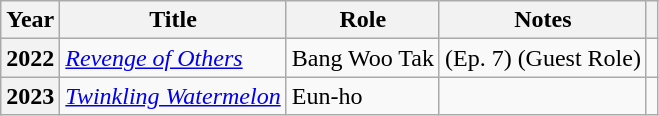<table class="wikitable plainrowheaders sortable">
<tr>
<th scope="col">Year</th>
<th scope="col">Title</th>
<th scope="col">Role</th>
<th scope="col">Notes</th>
<th scope="col" class="unsortable"></th>
</tr>
<tr>
<th scope="row">2022</th>
<td><em><a href='#'>Revenge of Others</a></em></td>
<td>Bang Woo Tak</td>
<td>(Ep. 7) (Guest Role)</td>
<td style="text-align:center"></td>
</tr>
<tr>
<th scope="row">2023</th>
<td><em><a href='#'>Twinkling Watermelon</a></em></td>
<td>Eun-ho</td>
<td></td>
<td style="text-align:center"></td>
</tr>
</table>
